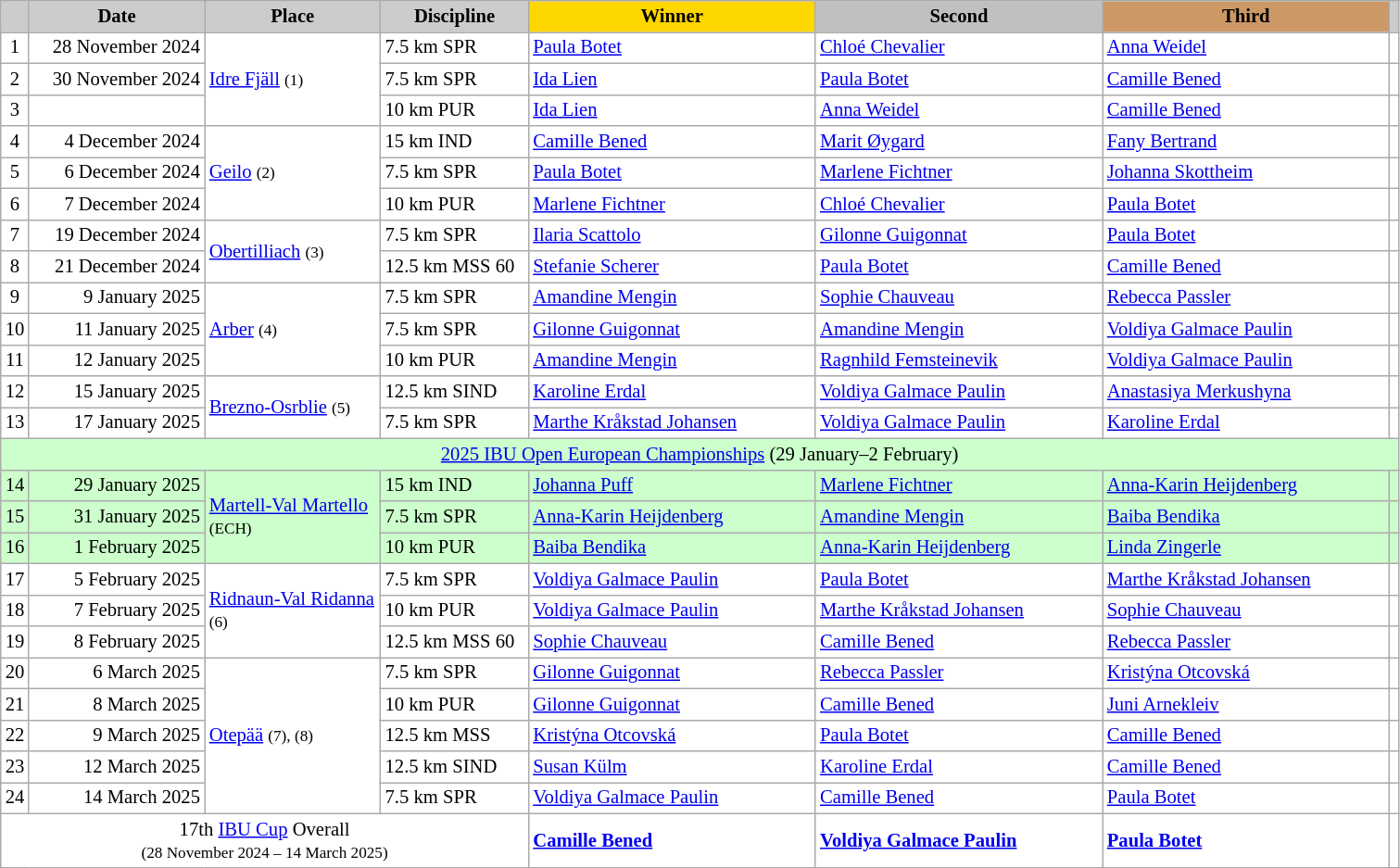<table class="wikitable plainrowheaders" style="background:#fff; font-size:86%; line-height:16px; border:grey solid 1px; border-collapse:collapse;">
<tr>
<th scope="col" style="background:#ccc; width=20 px;"></th>
<th scope="col" style="background:#ccc; width:120px;">Date</th>
<th scope="col" style="background:#ccc; width:120px;">Place <br> </th>
<th scope="col" style="background:#ccc; width:100px;">Discipline</th>
<th scope="col" style="background:gold; width:200px;">Winner</th>
<th scope="col" style="background:silver; width:200px;">Second</th>
<th scope="col" style="background:#c96; width:200px;">Third</th>
<th scope="col" style="background:#ccc; width=20 px;"></th>
</tr>
<tr>
<td align="center">1</td>
<td align="right">28 November 2024</td>
<td rowspan=3> <a href='#'>Idre Fjäll</a> <small>(1)</small></td>
<td>7.5 km SPR</td>
<td> <a href='#'>Paula Botet</a></td>
<td> <a href='#'>Chloé Chevalier</a></td>
<td> <a href='#'>Anna Weidel</a></td>
<td></td>
</tr>
<tr>
<td align="center">2</td>
<td align="right">30 November 2024</td>
<td>7.5 km SPR</td>
<td> <a href='#'>Ida Lien</a></td>
<td> <a href='#'>Paula Botet</a></td>
<td> <a href='#'>Camille Bened</a></td>
<td></td>
</tr>
<tr>
<td align="center">3</td>
<td align="right"></td>
<td>10 km PUR</td>
<td> <a href='#'>Ida Lien</a></td>
<td> <a href='#'>Anna Weidel</a></td>
<td> <a href='#'>Camille Bened</a></td>
<td></td>
</tr>
<tr>
<td align="center">4</td>
<td align="right">4 December 2024</td>
<td rowspan=3> <a href='#'>Geilo</a> <small>(2)</small></td>
<td>15 km IND</td>
<td> <a href='#'>Camille Bened</a></td>
<td> <a href='#'>Marit Øygard</a></td>
<td> <a href='#'>Fany Bertrand</a></td>
<td></td>
</tr>
<tr>
<td align="center">5</td>
<td align="right">6 December 2024</td>
<td>7.5 km SPR</td>
<td> <a href='#'>Paula Botet</a></td>
<td> <a href='#'>Marlene Fichtner</a></td>
<td> <a href='#'>Johanna Skottheim</a></td>
<td></td>
</tr>
<tr>
<td align="center">6</td>
<td align="right">7 December 2024</td>
<td>10 km PUR</td>
<td> <a href='#'>Marlene Fichtner</a></td>
<td> <a href='#'>Chloé Chevalier</a></td>
<td> <a href='#'>Paula Botet</a></td>
<td></td>
</tr>
<tr>
<td align="center">7</td>
<td align="right">19 December 2024</td>
<td rowspan=2> <a href='#'>Obertilliach</a> <small>(3)</small></td>
<td>7.5 km SPR</td>
<td> <a href='#'>Ilaria Scattolo</a></td>
<td> <a href='#'>Gilonne Guigonnat</a></td>
<td> <a href='#'>Paula Botet</a></td>
<td></td>
</tr>
<tr>
<td align="center">8</td>
<td align="right">21 December 2024</td>
<td>12.5 km MSS 60</td>
<td> <a href='#'>Stefanie Scherer</a></td>
<td> <a href='#'>Paula Botet</a></td>
<td> <a href='#'>Camille Bened</a></td>
<td></td>
</tr>
<tr>
<td align="center">9</td>
<td align="right">9 January 2025</td>
<td rowspan=3> <a href='#'>Arber</a> <small>(4)</small></td>
<td>7.5 km SPR</td>
<td> <a href='#'>Amandine Mengin</a></td>
<td> <a href='#'>Sophie Chauveau</a></td>
<td> <a href='#'>Rebecca Passler</a></td>
<td></td>
</tr>
<tr>
<td align="center">10</td>
<td align="right">11 January 2025</td>
<td>7.5 km SPR</td>
<td> <a href='#'>Gilonne Guigonnat</a></td>
<td> <a href='#'>Amandine Mengin</a></td>
<td> <a href='#'>Voldiya Galmace Paulin</a></td>
<td></td>
</tr>
<tr>
<td align="center">11</td>
<td align="right">12 January 2025</td>
<td>10 km PUR</td>
<td> <a href='#'>Amandine Mengin</a></td>
<td> <a href='#'>Ragnhild Femsteinevik</a></td>
<td> <a href='#'>Voldiya Galmace Paulin</a></td>
<td></td>
</tr>
<tr>
<td align="center">12</td>
<td align="right">15 January 2025</td>
<td rowspan=2> <a href='#'>Brezno-Osrblie</a> <small>(5)</small></td>
<td>12.5 km SIND</td>
<td> <a href='#'>Karoline Erdal</a></td>
<td> <a href='#'>Voldiya Galmace Paulin</a></td>
<td> <a href='#'>Anastasiya Merkushyna</a></td>
<td></td>
</tr>
<tr>
<td align="center">13</td>
<td align="right">17 January 2025</td>
<td>7.5 km SPR</td>
<td> <a href='#'>Marthe Kråkstad Johansen</a></td>
<td> <a href='#'>Voldiya Galmace Paulin</a></td>
<td> <a href='#'>Karoline Erdal</a></td>
<td></td>
</tr>
<tr style="background:#CCFFCC">
<td align=center colspan=8><a href='#'>2025 IBU Open European Championships</a> (29 January–2 February)</td>
</tr>
<tr style="background:#CCFFCC">
<td align="center">14</td>
<td align="right">29 January 2025</td>
<td rowspan=3> <a href='#'>Martell-Val Martello</a> <small>(ECH)</small></td>
<td>15 km IND</td>
<td> <a href='#'>Johanna Puff</a></td>
<td> <a href='#'>Marlene Fichtner</a></td>
<td> <a href='#'>Anna-Karin Heijdenberg</a></td>
<td></td>
</tr>
<tr style="background:#CCFFCC">
<td align="center">15</td>
<td align="right">31 January 2025</td>
<td>7.5 km SPR</td>
<td> <a href='#'>Anna-Karin Heijdenberg</a></td>
<td> <a href='#'>Amandine Mengin</a></td>
<td> <a href='#'>Baiba Bendika</a></td>
<td></td>
</tr>
<tr style="background:#CCFFCC">
<td align="center">16</td>
<td align="right">1 February 2025</td>
<td>10 km PUR</td>
<td> <a href='#'>Baiba Bendika</a></td>
<td> <a href='#'>Anna-Karin Heijdenberg</a></td>
<td> <a href='#'>Linda Zingerle</a></td>
<td></td>
</tr>
<tr>
<td align="center">17</td>
<td align="right">5 February 2025</td>
<td rowspan=3> <a href='#'>Ridnaun-Val Ridanna</a> <small>(6)</small></td>
<td>7.5 km SPR</td>
<td> <a href='#'>Voldiya Galmace Paulin</a></td>
<td> <a href='#'>Paula Botet</a></td>
<td> <a href='#'>Marthe Kråkstad Johansen</a></td>
<td></td>
</tr>
<tr>
<td align="center">18</td>
<td align="right">7 February 2025</td>
<td>10 km PUR</td>
<td> <a href='#'>Voldiya Galmace Paulin</a></td>
<td> <a href='#'>Marthe Kråkstad Johansen</a></td>
<td> <a href='#'>Sophie Chauveau</a></td>
<td></td>
</tr>
<tr>
<td align="center">19</td>
<td align="right">8 February 2025</td>
<td>12.5 km MSS 60</td>
<td> <a href='#'>Sophie Chauveau</a></td>
<td> <a href='#'>Camille Bened</a></td>
<td> <a href='#'>Rebecca Passler</a></td>
<td></td>
</tr>
<tr>
<td align="center">20</td>
<td align="right">6 March 2025</td>
<td rowspan=5> <a href='#'>Otepää</a> <small>(7), (8)</small></td>
<td>7.5 km SPR</td>
<td> <a href='#'>Gilonne Guigonnat</a></td>
<td> <a href='#'>Rebecca Passler</a></td>
<td> <a href='#'>Kristýna Otcovská</a></td>
<td></td>
</tr>
<tr>
<td align="center">21</td>
<td align="right">8 March 2025</td>
<td>10 km PUR</td>
<td> <a href='#'>Gilonne Guigonnat</a></td>
<td> <a href='#'>Camille Bened</a></td>
<td> <a href='#'>Juni Arnekleiv</a></td>
<td></td>
</tr>
<tr>
<td align="center">22</td>
<td align="right">9 March 2025</td>
<td>12.5 km MSS</td>
<td> <a href='#'>Kristýna Otcovská</a></td>
<td> <a href='#'>Paula Botet</a></td>
<td> <a href='#'>Camille Bened</a></td>
<td></td>
</tr>
<tr>
<td align="center">23</td>
<td align="right">12 March 2025</td>
<td>12.5 km SIND</td>
<td> <a href='#'>Susan Külm</a></td>
<td> <a href='#'>Karoline Erdal</a></td>
<td> <a href='#'>Camille Bened</a></td>
<td></td>
</tr>
<tr>
<td align="center">24</td>
<td align="right">14 March 2025</td>
<td>7.5 km SPR</td>
<td> <a href='#'>Voldiya Galmace Paulin</a></td>
<td> <a href='#'>Camille Bened</a></td>
<td> <a href='#'>Paula Botet</a></td>
<td></td>
</tr>
<tr bgcolor="#FFFFFF">
<td colspan="4" align="center">17th <a href='#'>IBU Cup</a> Overall<br><small>(28 November 2024 – 14 March 2025)</small></td>
<td> <strong><a href='#'>Camille Bened</a></strong></td>
<td> <strong><a href='#'>Voldiya Galmace Paulin</a></strong></td>
<td> <strong><a href='#'>Paula Botet</a></strong></td>
<td></td>
</tr>
</table>
